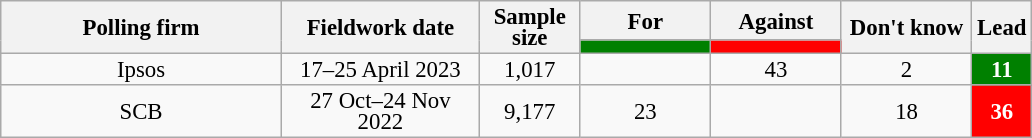<table class="wikitable collapsible sortable" style="text-align:center; font-size:95%; line-height:14px">
<tr>
<th rowspan="2" style="width:180px;">Polling firm</th>
<th rowspan="2" style="width:125px;">Fieldwork date</th>
<th style="width:60px;" rowspan="2">Sample size</th>
<th class="unsortable" style="width:80px;">For</th>
<th class="unsortable" style="width:80px;">Against</th>
<th class="unsortable" style="width:80px;" rowspan="2">Don't know</th>
<th class="unsortable" style="width:20px;" rowspan="2">Lead</th>
</tr>
<tr>
<th class="unsortable" style="background:green;width:60px;"></th>
<th class="unsortable" style="background:red;width:60px;"></th>
</tr>
<tr>
<td>Ipsos</td>
<td>17–25 April 2023</td>
<td>1,017</td>
<td></td>
<td>43</td>
<td>2</td>
<td style="background:green;color:white;"><strong>11</strong></td>
</tr>
<tr>
<td>SCB</td>
<td>27 Oct–24 Nov 2022</td>
<td>9,177</td>
<td>23</td>
<td></td>
<td>18</td>
<td style="background:red;color:white;"><strong>36</strong></td>
</tr>
</table>
